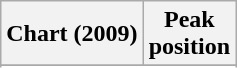<table class="wikitable sortable plainrowheaders" style="text-align:center">
<tr>
<th scope="col">Chart (2009)</th>
<th scope="col">Peak<br>position</th>
</tr>
<tr>
</tr>
<tr>
</tr>
<tr>
</tr>
</table>
